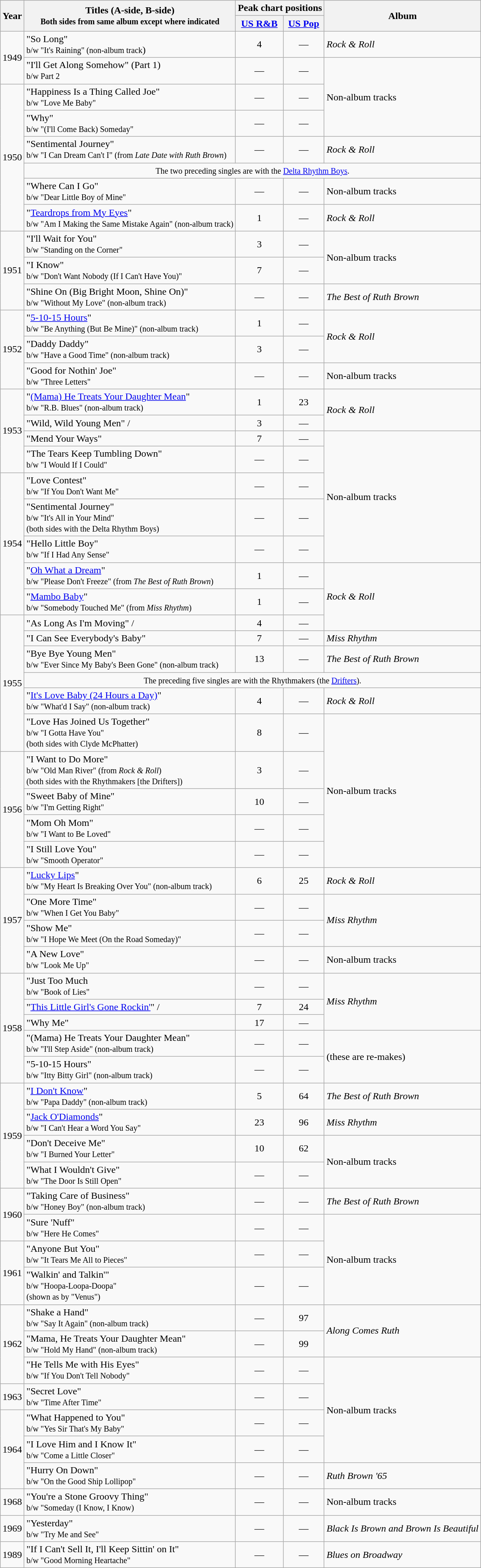<table class="wikitable" style="text-align:center;">
<tr>
<th rowspan="2">Year</th>
<th rowspan="2">Titles (A-side, B-side)<br><small>Both sides from same album except where indicated</small></th>
<th colspan="2">Peak chart positions</th>
<th rowspan="2">Album</th>
</tr>
<tr>
<th><a href='#'>US R&B</a></th>
<th><a href='#'>US Pop</a></th>
</tr>
<tr>
<td rowspan="2">1949</td>
<td align="left">"So Long"<br><small>b/w "It's Raining" (non-album track</small>)</td>
<td style="text-align:center;">4</td>
<td style="text-align:center;">—</td>
<td align="left"><em>Rock & Roll</em></td>
</tr>
<tr>
<td align="left">"I'll Get Along Somehow" (Part 1)<br><small>b/w Part 2</small></td>
<td style="text-align:center;">—</td>
<td style="text-align:center;">—</td>
<td align="left" rowspan="3">Non-album tracks</td>
</tr>
<tr>
<td rowspan="6">1950</td>
<td align="left">"Happiness Is a Thing Called Joe"<br><small>b/w "Love Me Baby"</small></td>
<td style="text-align:center;">—</td>
<td style="text-align:center;">—</td>
</tr>
<tr>
<td align="left">"Why"<br><small>b/w "(I'll Come Back) Someday"</small></td>
<td style="text-align:center;">—</td>
<td style="text-align:center;">—</td>
</tr>
<tr>
<td align="left">"Sentimental Journey"<br><small>b/w "I Can Dream Can't I" (from <em>Late Date with Ruth Brown</em>)</small></td>
<td style="text-align:center;">—</td>
<td style="text-align:center;">—</td>
<td align="left"><em>Rock & Roll</em></td>
</tr>
<tr>
<td colspan="4"><small>The two preceding singles are with the <a href='#'>Delta Rhythm Boys</a>.</small></td>
</tr>
<tr>
<td align="left">"Where Can I Go"<br><small>b/w "Dear Little Boy of Mine"</small></td>
<td style="text-align:center;">—</td>
<td style="text-align:center;">—</td>
<td align="left">Non-album tracks</td>
</tr>
<tr>
<td align="left">"<a href='#'>Teardrops from My Eyes</a>"<br><small>b/w "Am I Making the Same Mistake Again" (non-album track)</small></td>
<td style="text-align:center;">1</td>
<td style="text-align:center;">—</td>
<td align="left"><em>Rock & Roll</em></td>
</tr>
<tr>
<td rowspan="3">1951</td>
<td align="left">"I'll Wait for You"<br><small>b/w "Standing on the Corner"</small></td>
<td style="text-align:center;">3</td>
<td style="text-align:center;">—</td>
<td align="left" rowspan="2">Non-album tracks</td>
</tr>
<tr>
<td align="left">"I Know"<br><small>b/w "Don't Want Nobody (If I Can't Have You)"</small></td>
<td style="text-align:center;">7</td>
<td style="text-align:center;">—</td>
</tr>
<tr>
<td align="left">"Shine On (Big Bright Moon, Shine On)"<br><small>b/w "Without My Love" (non-album track)</small></td>
<td style="text-align:center;">—</td>
<td style="text-align:center;">—</td>
<td align="left"><em>The Best of Ruth Brown</em></td>
</tr>
<tr>
<td rowspan="3">1952</td>
<td align="left">"<a href='#'>5-10-15 Hours</a>"<br><small>b/w "Be Anything (But Be Mine)" (non-album track)</small></td>
<td style="text-align:center;">1</td>
<td style="text-align:center;">—</td>
<td align="left" rowspan="2"><em>Rock & Roll</em></td>
</tr>
<tr>
<td align="left">"Daddy Daddy"<br><small>b/w "Have a Good Time" (non-album track)</small></td>
<td style="text-align:center;">3</td>
<td style="text-align:center;">—</td>
</tr>
<tr>
<td align="left">"Good for Nothin' Joe"<br><small>b/w "Three Letters"</small></td>
<td style="text-align:center;">—</td>
<td style="text-align:center;">—</td>
<td align="left">Non-album tracks</td>
</tr>
<tr>
<td rowspan="4">1953</td>
<td align="left">"<a href='#'>(Mama) He Treats Your Daughter Mean</a>"<br><small>b/w "R.B. Blues" (non-album track)</small></td>
<td style="text-align:center;">1</td>
<td style="text-align:center;">23</td>
<td align="left" rowspan="2"><em>Rock & Roll</em></td>
</tr>
<tr>
<td align="left">"Wild, Wild Young Men" /</td>
<td style="text-align:center;">3</td>
<td style="text-align:center;">—</td>
</tr>
<tr>
<td align="left">"Mend Your Ways"</td>
<td style="text-align:center;">7</td>
<td style="text-align:center;">—</td>
<td align="left" rowspan="5">Non-album tracks</td>
</tr>
<tr>
<td align="left">"The Tears Keep Tumbling Down"<br><small>b/w "I Would If I Could"</small></td>
<td style="text-align:center;">—</td>
<td style="text-align:center;">—</td>
</tr>
<tr>
<td rowspan="5">1954</td>
<td align="left">"Love Contest"<br><small>b/w "If You Don't Want Me"</small></td>
<td style="text-align:center;">—</td>
<td style="text-align:center;">—</td>
</tr>
<tr>
<td align="left">"Sentimental Journey"<br><small>b/w "It's All in Your Mind"<br>(both sides with the Delta Rhythm Boys)</small></td>
<td style="text-align:center;">—</td>
<td style="text-align:center;">—</td>
</tr>
<tr>
<td align="left">"Hello Little Boy"<br><small>b/w "If I Had Any Sense"</small></td>
<td style="text-align:center;">—</td>
<td style="text-align:center;">—</td>
</tr>
<tr>
<td align="left">"<a href='#'>Oh What a Dream</a>"<br><small>b/w "Please Don't Freeze" (from <em>The Best of Ruth Brown</em>)</small></td>
<td style="text-align:center;">1</td>
<td style="text-align:center;">—</td>
<td align="left" rowspan="3"><em>Rock & Roll</em></td>
</tr>
<tr>
<td align="left">"<a href='#'>Mambo Baby</a>"<br><small>b/w "Somebody Touched Me" (from <em>Miss Rhythm</em>)</small></td>
<td style="text-align:center;">1</td>
<td style="text-align:center;">—</td>
</tr>
<tr>
<td rowspan="6">1955</td>
<td align="left">"As Long As I'm Moving" /</td>
<td style="text-align:center;">4</td>
<td style="text-align:center;">—</td>
</tr>
<tr>
<td align="left">"I Can See Everybody's Baby"</td>
<td style="text-align:center;">7</td>
<td style="text-align:center;">—</td>
<td align="left"><em>Miss Rhythm</em></td>
</tr>
<tr>
<td align="left">"Bye Bye Young Men"<br><small>b/w "Ever Since My Baby's Been Gone" (non-album track)</small></td>
<td style="text-align:center;">13</td>
<td style="text-align:center;">—</td>
<td align="left"><em>The Best of Ruth Brown</em></td>
</tr>
<tr>
<td colspan="4"><small>The preceding five singles are with the Rhythmakers (the <a href='#'>Drifters</a>).</small></td>
</tr>
<tr>
<td align="left">"<a href='#'>It's Love Baby (24 Hours a Day)</a>"<br><small>b/w "What'd I Say" (non-album track)</small></td>
<td style="text-align:center;">4</td>
<td style="text-align:center;">—</td>
<td align="left"><em>Rock & Roll</em></td>
</tr>
<tr>
<td align="left">"Love Has Joined Us Together"<br><small>b/w "I Gotta Have You"<br>(both sides with Clyde McPhatter)</small></td>
<td style="text-align:center;">8</td>
<td style="text-align:center;">—</td>
<td align="left" rowspan="5">Non-album tracks</td>
</tr>
<tr>
<td rowspan="4">1956</td>
<td align="left">"I Want to Do More"<br><small>b/w "Old Man River" (from <em>Rock & Roll</em>)<br>(both sides with the Rhythmakers [the Drifters])</small></td>
<td style="text-align:center;">3</td>
<td style="text-align:center;">—</td>
</tr>
<tr>
<td align="left">"Sweet Baby of Mine"<br><small>b/w "I'm Getting Right"</small></td>
<td style="text-align:center;">10</td>
<td style="text-align:center;">—</td>
</tr>
<tr>
<td align="left">"Mom Oh Mom"<br><small>b/w "I Want to Be Loved"</small></td>
<td style="text-align:center;">—</td>
<td style="text-align:center;">—</td>
</tr>
<tr>
<td align="left">"I Still Love You"<br><small>b/w "Smooth Operator"</small></td>
<td style="text-align:center;">—</td>
<td style="text-align:center;">—</td>
</tr>
<tr>
<td rowspan="4">1957</td>
<td align="left">"<a href='#'>Lucky Lips</a>"<br><small>b/w "My Heart Is Breaking Over You" (non-album track)</small></td>
<td style="text-align:center;">6</td>
<td style="text-align:center;">25</td>
<td align="left"><em>Rock & Roll</em></td>
</tr>
<tr>
<td align="left">"One More Time"<br><small>b/w "When I Get You Baby"</small></td>
<td style="text-align:center;">—</td>
<td style="text-align:center;">—</td>
<td align="left" rowspan="2"><em>Miss Rhythm</em></td>
</tr>
<tr>
<td align="left">"Show Me"<br><small>b/w "I Hope We Meet (On the Road Someday)"</small></td>
<td style="text-align:center;">—</td>
<td style="text-align:center;">—</td>
</tr>
<tr>
<td align="left">"A New Love"<br><small>b/w "Look Me Up"</small></td>
<td style="text-align:center;">—</td>
<td style="text-align:center;">—</td>
<td align="left">Non-album tracks</td>
</tr>
<tr>
<td rowspan="5">1958</td>
<td align="left">"Just Too Much<br><small>b/w "Book of Lies"</small></td>
<td style="text-align:center;">—</td>
<td style="text-align:center;">—</td>
<td align="left" rowspan="3"><em>Miss Rhythm</em></td>
</tr>
<tr>
<td align="left">"<a href='#'>This Little Girl's Gone Rockin'</a>" /</td>
<td style="text-align:center;">7</td>
<td style="text-align:center;">24</td>
</tr>
<tr>
<td align="left">"Why Me"</td>
<td style="text-align:center;">17</td>
<td style="text-align:center;">—</td>
</tr>
<tr>
<td align="left">"(Mama) He Treats Your Daughter Mean"<br><small>b/w "I'll Step Aside" (non-album track)</small></td>
<td style="text-align:center;">—</td>
<td style="text-align:center;">—</td>
<td align="left" rowspan="2">(these are re-makes)</td>
</tr>
<tr>
<td align="left">"5-10-15 Hours"<br><small>b/w "Itty Bitty Girl" (non-album track)</small></td>
<td style="text-align:center;">—</td>
<td style="text-align:center;">—</td>
</tr>
<tr>
<td rowspan="4">1959</td>
<td align="left">"<a href='#'>I Don't Know</a>"<br><small>b/w "Papa Daddy" (non-album track)</small></td>
<td style="text-align:center;">5</td>
<td style="text-align:center;">64</td>
<td align="left"><em>The Best of Ruth Brown</em></td>
</tr>
<tr>
<td align="left">"<a href='#'>Jack O'Diamonds</a>"<br><small>b/w "I Can't Hear a Word You Say"</small></td>
<td style="text-align:center;">23</td>
<td style="text-align:center;">96</td>
<td align="left"><em>Miss Rhythm</em></td>
</tr>
<tr>
<td align="left">"Don't Deceive Me"<br><small>b/w "I Burned Your Letter"</small></td>
<td style="text-align:center;">10</td>
<td style="text-align:center;">62</td>
<td align="left" rowspan="2">Non-album tracks</td>
</tr>
<tr>
<td align="left">"What I Wouldn't Give"<br><small>b/w "The Door Is Still Open"</small></td>
<td style="text-align:center;">—</td>
<td style="text-align:center;">—</td>
</tr>
<tr>
<td rowspan="2">1960</td>
<td align="left">"Taking Care of Business"<br><small>b/w "Honey Boy" (non-album track)</small></td>
<td style="text-align:center;">—</td>
<td style="text-align:center;">—</td>
<td align="left"><em>The Best of Ruth Brown</em></td>
</tr>
<tr>
<td align="left">"Sure 'Nuff"<br><small>b/w "Here He Comes"</small></td>
<td style="text-align:center;">—</td>
<td style="text-align:center;">—</td>
<td align="left" rowspan="3">Non-album tracks</td>
</tr>
<tr>
<td rowspan="2">1961</td>
<td align="left">"Anyone But You"<br><small>b/w "It Tears Me All to Pieces"</small></td>
<td style="text-align:center;">—</td>
<td style="text-align:center;">—</td>
</tr>
<tr>
<td align="left">"Walkin' and Talkin'"<br><small>b/w "Hoopa-Loopa-Doopa"<br>(shown as by "Venus")</small></td>
<td style="text-align:center;">—</td>
<td style="text-align:center;">—</td>
</tr>
<tr>
<td rowspan="3">1962</td>
<td align="left">"Shake a Hand"<br><small>b/w "Say It Again" (non-album track)</small></td>
<td style="text-align:center;">—</td>
<td style="text-align:center;">97</td>
<td align="left" rowspan="2"><em>Along Comes Ruth</em></td>
</tr>
<tr>
<td align="left">"Mama, He Treats Your Daughter Mean"<br><small>b/w "Hold My Hand" (non-album track)</small></td>
<td style="text-align:center;">—</td>
<td style="text-align:center;">99</td>
</tr>
<tr>
<td align="left">"He Tells Me with His Eyes"<br><small>b/w "If You Don't Tell Nobody"</small></td>
<td style="text-align:center;">—</td>
<td style="text-align:center;">—</td>
<td align="left" rowspan="4">Non-album tracks</td>
</tr>
<tr>
<td>1963</td>
<td align="left">"Secret Love"<br><small>b/w "Time After Time"</small></td>
<td style="text-align:center;">—</td>
<td style="text-align:center;">—</td>
</tr>
<tr>
<td rowspan="3">1964</td>
<td align="left">"What Happened to You"<br><small>b/w "Yes Sir That's My Baby"</small></td>
<td style="text-align:center;">—</td>
<td style="text-align:center;">—</td>
</tr>
<tr>
<td align="left">"I Love Him and I Know It"<br><small>b/w "Come a Little Closer"</small></td>
<td style="text-align:center;">—</td>
<td style="text-align:center;">—</td>
</tr>
<tr>
<td align="left">"Hurry On Down"<br><small>b/w "On the Good Ship Lollipop"</small></td>
<td style="text-align:center;">—</td>
<td style="text-align:center;">—</td>
<td align="left"><em>Ruth Brown '65</em></td>
</tr>
<tr>
<td>1968</td>
<td align="left">"You're a Stone Groovy Thing"<br><small>b/w "Someday (I Know, I Know)</small></td>
<td style="text-align:center;">—</td>
<td style="text-align:center;">—</td>
<td align="left">Non-album tracks</td>
</tr>
<tr>
<td>1969</td>
<td align="left">"Yesterday"<br><small>b/w "Try Me and See"</small></td>
<td style="text-align:center;">—</td>
<td style="text-align:center;">—</td>
<td align="left"><em>Black Is Brown and Brown Is Beautiful</em></td>
</tr>
<tr>
<td>1989</td>
<td align="left">"If I Can't Sell It, I'll Keep Sittin' on It"<br><small>b/w "Good Morning Heartache"</small></td>
<td style="text-align:center;">—</td>
<td style="text-align:center;">—</td>
<td align="left"><em>Blues on Broadway</em></td>
</tr>
</table>
